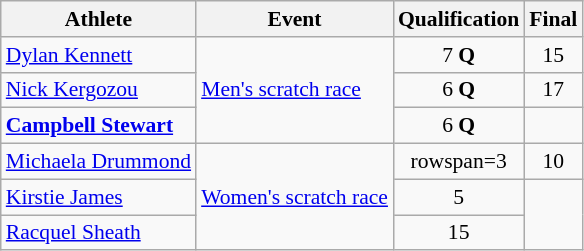<table class="wikitable" style="font-size:90%;">
<tr>
<th>Athlete</th>
<th>Event</th>
<th>Qualification</th>
<th>Final</th>
</tr>
<tr align=center>
<td align=left><a href='#'>Dylan Kennett</a></td>
<td align=left rowspan=3><a href='#'>Men's scratch race</a></td>
<td>7 <strong>Q</strong></td>
<td>15</td>
</tr>
<tr align=center>
<td align=left><a href='#'>Nick Kergozou</a></td>
<td>6 <strong>Q</strong></td>
<td>17</td>
</tr>
<tr align=center>
<td align=left><strong><a href='#'>Campbell Stewart</a></strong></td>
<td>6 <strong>Q</strong></td>
<td></td>
</tr>
<tr align=center>
<td align=left><a href='#'>Michaela Drummond</a></td>
<td align=left rowspan=3><a href='#'>Women's scratch race</a></td>
<td>rowspan=3  </td>
<td>10</td>
</tr>
<tr align=center>
<td align=left><a href='#'>Kirstie James</a></td>
<td>5</td>
</tr>
<tr align=center>
<td align=left><a href='#'>Racquel Sheath</a></td>
<td>15</td>
</tr>
</table>
